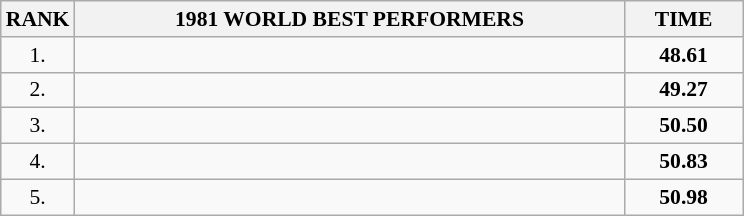<table class="wikitable" style="border-collapse: collapse; font-size: 90%;">
<tr>
<th>RANK</th>
<th align="center" style="width: 25em">1981 WORLD BEST PERFORMERS</th>
<th align="center" style="width: 5em">TIME</th>
</tr>
<tr>
<td align="center">1.</td>
<td></td>
<td align="center"><strong>48.61</strong></td>
</tr>
<tr>
<td align="center">2.</td>
<td></td>
<td align="center"><strong>49.27</strong></td>
</tr>
<tr>
<td align="center">3.</td>
<td></td>
<td align="center"><strong>50.50</strong></td>
</tr>
<tr>
<td align="center">4.</td>
<td></td>
<td align="center"><strong>50.83</strong></td>
</tr>
<tr>
<td align="center">5.</td>
<td></td>
<td align="center"><strong>50.98</strong></td>
</tr>
</table>
